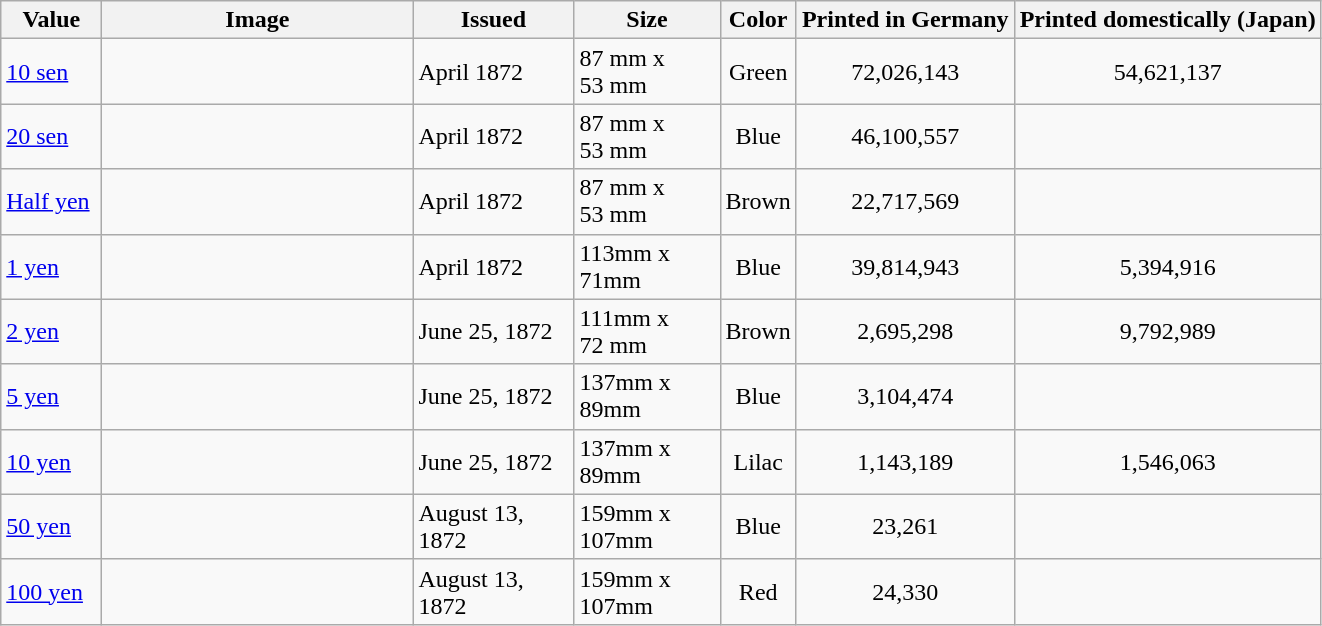<table class="wikitable sortable">
<tr>
<th scope="col" style="width:60px;"class="unsortable">Value</th>
<th scope="col" style="width:200px;" class="unsortable">Image</th>
<th scope="col" style="width:100px;" class="unsortable">Issued</th>
<th scope="col" style="width:90px;">Size</th>
<th scope="col" style="width:40px;">Color<br></th>
<th>Printed in Germany</th>
<th>Printed domestically (Japan)</th>
</tr>
<tr>
<td><a href='#'>10 sen</a></td>
<td> </td>
<td>April 1872<br></td>
<td>87 mm x 53 mm</td>
<td align="center">Green</td>
<td align="center">72,026,143</td>
<td align="center">54,621,137</td>
</tr>
<tr>
<td><a href='#'>20 sen</a></td>
<td> </td>
<td>April 1872<br></td>
<td>87 mm x 53 mm</td>
<td align="center">Blue</td>
<td align="center">46,100,557</td>
<td></td>
</tr>
<tr>
<td><a href='#'>Half yen</a></td>
<td> </td>
<td>April 1872<br></td>
<td>87 mm x 53 mm</td>
<td align="center">Brown</td>
<td align="center">22,717,569</td>
<td></td>
</tr>
<tr>
<td><a href='#'>1 yen</a></td>
<td></td>
<td>April 1872<br></td>
<td>113mm x 71mm</td>
<td align="center">Blue</td>
<td align="center">39,814,943</td>
<td align="center">5,394,916</td>
</tr>
<tr>
<td><a href='#'>2 yen</a></td>
<td> </td>
<td>June 25, 1872<br></td>
<td>111mm x 72 mm</td>
<td align="center">Brown</td>
<td align="center">2,695,298</td>
<td align="center">9,792,989</td>
</tr>
<tr>
<td><a href='#'>5 yen</a></td>
<td> </td>
<td>June 25, 1872<br></td>
<td>137mm x 89mm</td>
<td align="center">Blue</td>
<td align="center">3,104,474</td>
<td></td>
</tr>
<tr>
<td><a href='#'>10 yen</a></td>
<td> </td>
<td>June 25, 1872<br></td>
<td>137mm x 89mm</td>
<td align="center">Lilac</td>
<td align="center">1,143,189</td>
<td align="center">1,546,063</td>
</tr>
<tr>
<td><a href='#'>50 yen</a></td>
<td> </td>
<td>August 13, 1872<br></td>
<td>159mm x 107mm</td>
<td align="center">Blue</td>
<td align="center">23,261</td>
<td></td>
</tr>
<tr>
<td><a href='#'>100 yen</a></td>
<td> </td>
<td>August 13, 1872<br></td>
<td>159mm x 107mm</td>
<td align="center">Red</td>
<td align="center">24,330</td>
<td></td>
</tr>
</table>
